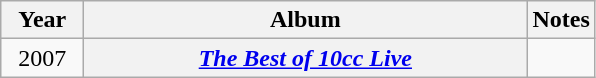<table class="wikitable sortable plainrowheaders" style="text-align:left">
<tr>
<th scope="col" style="width:3em">Year</th>
<th scope="col" style="width:18em">Album</th>
<th scope="col" class="unsortable">Notes</th>
</tr>
<tr>
<td align="center">2007</td>
<th scope="row"><em><a href='#'>The Best of 10cc Live</a></em></th>
<td></td>
</tr>
</table>
